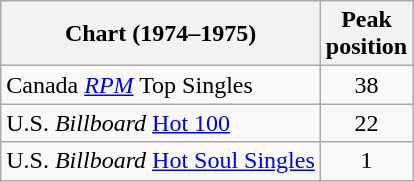<table class="wikitable sortable">
<tr>
<th>Chart (1974–1975)</th>
<th>Peak<br>position</th>
</tr>
<tr>
<td>Canada <em><a href='#'>RPM</a></em> Top Singles</td>
<td style="text-align:center;">38</td>
</tr>
<tr>
<td>U.S. <em>Billboard</em> <a href='#'>Hot 100</a></td>
<td style="text-align:center;">22</td>
</tr>
<tr>
<td>U.S. <em>Billboard</em> <a href='#'>Hot Soul Singles</a></td>
<td style="text-align:center;">1</td>
</tr>
</table>
